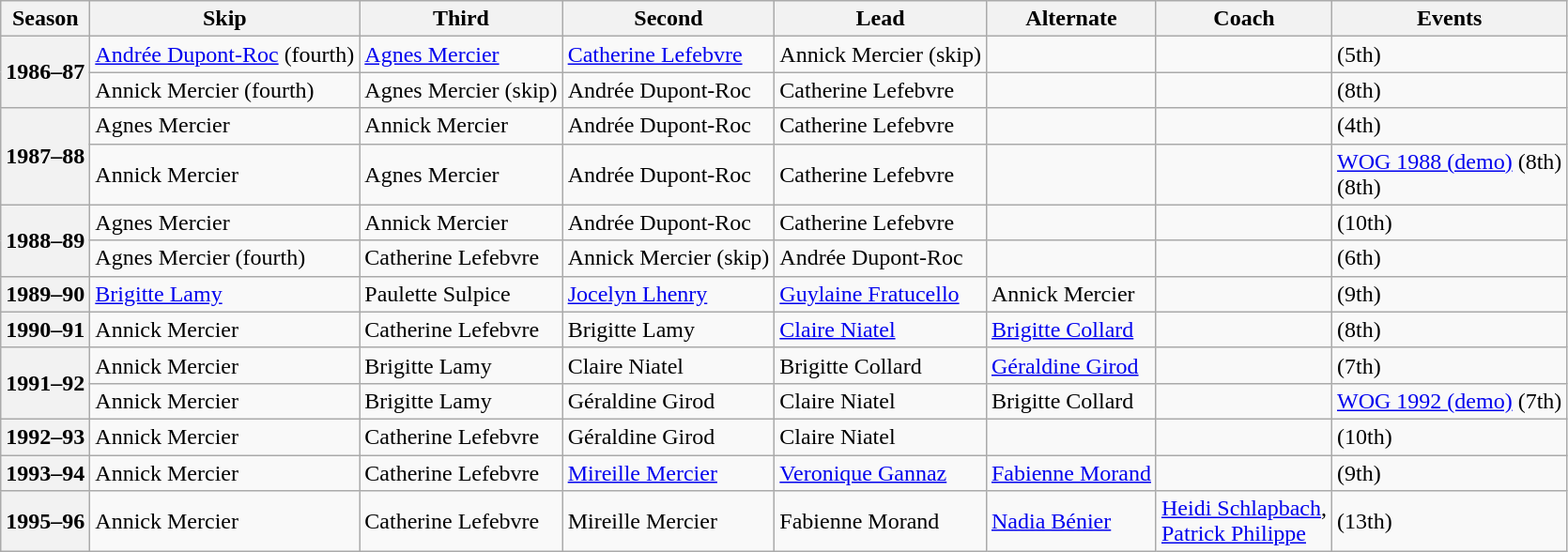<table class="wikitable">
<tr>
<th scope="col">Season</th>
<th scope="col">Skip</th>
<th scope="col">Third</th>
<th scope="col">Second</th>
<th scope="col">Lead</th>
<th scope="col">Alternate</th>
<th scope="col">Coach</th>
<th scope="col">Events</th>
</tr>
<tr>
<th scope="row" rowspan="2">1986–87</th>
<td><a href='#'>Andrée Dupont-Roc</a> (fourth)</td>
<td><a href='#'>Agnes Mercier</a></td>
<td><a href='#'>Catherine Lefebvre</a></td>
<td>Annick Mercier (skip)</td>
<td></td>
<td></td>
<td> (5th)</td>
</tr>
<tr>
<td>Annick Mercier (fourth)</td>
<td>Agnes Mercier (skip)</td>
<td>Andrée Dupont-Roc</td>
<td>Catherine Lefebvre</td>
<td></td>
<td></td>
<td> (8th)</td>
</tr>
<tr>
<th scope="row" rowspan="2">1987–88</th>
<td>Agnes Mercier</td>
<td>Annick Mercier</td>
<td>Andrée Dupont-Roc</td>
<td>Catherine Lefebvre</td>
<td></td>
<td></td>
<td> (4th)</td>
</tr>
<tr>
<td>Annick Mercier</td>
<td>Agnes Mercier</td>
<td>Andrée Dupont-Roc</td>
<td>Catherine Lefebvre</td>
<td></td>
<td></td>
<td><a href='#'>WOG 1988 (demo)</a> (8th)<br> (8th)</td>
</tr>
<tr>
<th scope="row" rowspan="2">1988–89</th>
<td>Agnes Mercier</td>
<td>Annick Mercier</td>
<td>Andrée Dupont-Roc</td>
<td>Catherine Lefebvre</td>
<td></td>
<td></td>
<td> (10th)</td>
</tr>
<tr>
<td>Agnes Mercier (fourth)</td>
<td>Catherine Lefebvre</td>
<td>Annick Mercier (skip)</td>
<td>Andrée Dupont-Roc</td>
<td></td>
<td></td>
<td> (6th)</td>
</tr>
<tr>
<th scope="row">1989–90</th>
<td><a href='#'>Brigitte Lamy</a></td>
<td>Paulette Sulpice</td>
<td><a href='#'>Jocelyn Lhenry</a></td>
<td><a href='#'>Guylaine Fratucello</a></td>
<td>Annick Mercier</td>
<td></td>
<td> (9th)</td>
</tr>
<tr>
<th scope="row">1990–91</th>
<td>Annick Mercier</td>
<td>Catherine Lefebvre</td>
<td>Brigitte Lamy</td>
<td><a href='#'>Claire Niatel</a></td>
<td><a href='#'>Brigitte Collard</a></td>
<td></td>
<td> (8th)</td>
</tr>
<tr>
<th scope="row" rowspan="2">1991–92</th>
<td>Annick Mercier</td>
<td>Brigitte Lamy</td>
<td>Claire Niatel</td>
<td>Brigitte Collard</td>
<td><a href='#'>Géraldine Girod</a></td>
<td></td>
<td> (7th)</td>
</tr>
<tr>
<td>Annick Mercier</td>
<td>Brigitte Lamy</td>
<td>Géraldine Girod</td>
<td>Claire Niatel</td>
<td>Brigitte Collard</td>
<td></td>
<td><a href='#'>WOG 1992 (demo)</a> (7th)</td>
</tr>
<tr>
<th scope="row">1992–93</th>
<td>Annick Mercier</td>
<td>Catherine Lefebvre</td>
<td>Géraldine Girod</td>
<td>Claire Niatel</td>
<td></td>
<td></td>
<td> (10th)</td>
</tr>
<tr>
<th scope="row">1993–94</th>
<td>Annick Mercier</td>
<td>Catherine Lefebvre</td>
<td><a href='#'>Mireille Mercier</a></td>
<td><a href='#'>Veronique Gannaz</a></td>
<td><a href='#'>Fabienne Morand</a></td>
<td></td>
<td> (9th)</td>
</tr>
<tr>
<th scope="row">1995–96</th>
<td>Annick Mercier</td>
<td>Catherine Lefebvre</td>
<td>Mireille Mercier</td>
<td>Fabienne Morand</td>
<td><a href='#'>Nadia Bénier</a></td>
<td><a href='#'>Heidi Schlapbach</a>,<br><a href='#'>Patrick Philippe</a></td>
<td> (13th)</td>
</tr>
</table>
